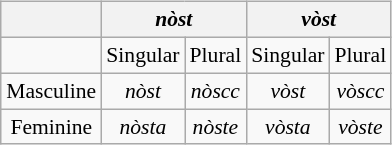<table align="center">
<tr>
<td><br><table class="wikitable" style="font-size:90%; text-align:center;">
<tr>
<th></th>
<th colspan=2><em>nòst</em></th>
<th colspan=2><em>vòst</em></th>
</tr>
<tr>
<td></td>
<td>Singular</td>
<td>Plural</td>
<td>Singular</td>
<td>Plural</td>
</tr>
<tr>
<td>Masculine</td>
<td><em>nòst</em></td>
<td><em>nòscc</em></td>
<td><em>vòst</em></td>
<td><em>vòscc</em></td>
</tr>
<tr>
<td>Feminine</td>
<td><em>nòsta</em></td>
<td><em>nòste</em></td>
<td><em>vòsta</em></td>
<td><em>vòste</em></td>
</tr>
</table>
</td>
</tr>
</table>
